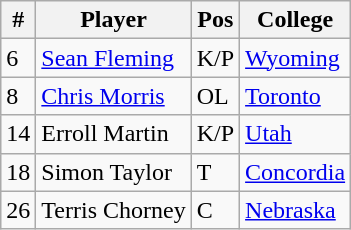<table class="wikitable">
<tr>
<th>#</th>
<th>Player</th>
<th>Pos</th>
<th>College</th>
</tr>
<tr>
<td>6</td>
<td><a href='#'>Sean Fleming</a></td>
<td>K/P</td>
<td><a href='#'>Wyoming</a></td>
</tr>
<tr>
<td>8</td>
<td><a href='#'>Chris Morris</a></td>
<td>OL</td>
<td><a href='#'>Toronto</a></td>
</tr>
<tr>
<td>14</td>
<td>Erroll Martin</td>
<td>K/P</td>
<td><a href='#'>Utah</a></td>
</tr>
<tr>
<td>18</td>
<td>Simon Taylor</td>
<td>T</td>
<td><a href='#'>Concordia</a></td>
</tr>
<tr>
<td>26</td>
<td>Terris Chorney</td>
<td>C</td>
<td><a href='#'>Nebraska</a></td>
</tr>
</table>
